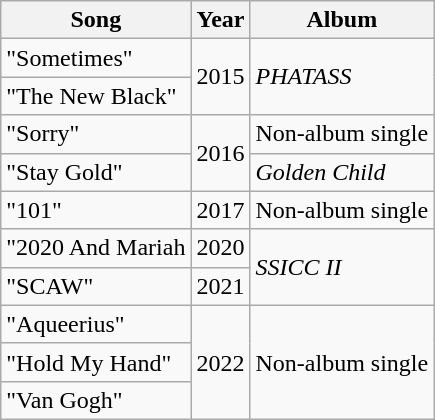<table class="wikitable">
<tr>
<th>Song</th>
<th>Year</th>
<th>Album</th>
</tr>
<tr>
<td>"Sometimes"</td>
<td rowspan="2">2015</td>
<td rowspan="2"><em>PHATASS</em></td>
</tr>
<tr>
<td>"The New Black"</td>
</tr>
<tr>
<td>"Sorry"</td>
<td rowspan="2">2016</td>
<td>Non-album single</td>
</tr>
<tr>
<td>"Stay Gold"</td>
<td><em>Golden Child</em></td>
</tr>
<tr>
<td>"101"</td>
<td>2017</td>
<td>Non-album single</td>
</tr>
<tr>
<td>"2020 And Mariah</td>
<td>2020</td>
<td rowspan="2"><em>SSICC II</em></td>
</tr>
<tr>
<td>"SCAW"</td>
<td>2021</td>
</tr>
<tr>
<td>"Aqueerius"</td>
<td rowspan="3">2022</td>
<td rowspan="3">Non-album single</td>
</tr>
<tr>
<td>"Hold My Hand"</td>
</tr>
<tr>
<td>"Van Gogh"</td>
</tr>
</table>
